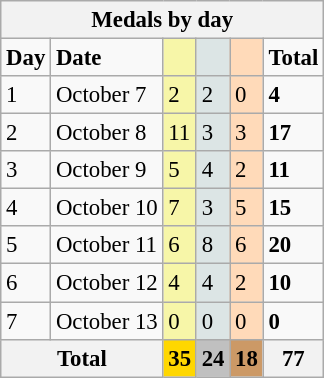<table class=wikitable style="font-size:95%;">
<tr>
<th colspan=7><strong>Medals by day</strong></th>
</tr>
<tr>
<td><strong>Day</strong></td>
<td><strong>Date</strong></td>
<td bgcolor=F7F6A8></td>
<td bgcolor=DCE5E5></td>
<td bgcolor=FFDAB9></td>
<td><strong>Total</strong></td>
</tr>
<tr>
<td>1</td>
<td>October 7</td>
<td bgcolor=F7F6A8>2</td>
<td bgcolor=DCE5E5>2</td>
<td bgcolor=FFDAB9>0</td>
<td><strong>4</strong></td>
</tr>
<tr>
<td>2</td>
<td>October 8</td>
<td bgcolor=F7F6A8>11</td>
<td bgcolor=DCE5E5>3</td>
<td bgcolor=FFDAB9>3</td>
<td><strong>17</strong></td>
</tr>
<tr>
<td>3</td>
<td>October 9</td>
<td bgcolor=F7F6A8>5</td>
<td bgcolor=DCE5E5>4</td>
<td bgcolor=FFDAB9>2</td>
<td><strong>11</strong></td>
</tr>
<tr>
<td>4</td>
<td>October 10</td>
<td bgcolor=F7F6A8>7</td>
<td bgcolor=DCE5E5>3</td>
<td bgcolor=FFDAB9>5</td>
<td><strong>15</strong></td>
</tr>
<tr>
<td>5</td>
<td>October 11</td>
<td bgcolor=F7F6A8>6</td>
<td bgcolor=DCE5E5>8</td>
<td bgcolor=FFDAB9>6</td>
<td><strong>20</strong></td>
</tr>
<tr>
<td>6</td>
<td>October 12</td>
<td bgcolor=F7F6A8>4</td>
<td bgcolor=DCE5E5>4</td>
<td bgcolor=FFDAB9>2</td>
<td><strong>10</strong></td>
</tr>
<tr>
<td>7</td>
<td>October 13</td>
<td bgcolor=F7F6A8>0</td>
<td bgcolor=DCE5E5>0</td>
<td bgcolor=FFDAB9>0</td>
<td><strong>0</strong></td>
</tr>
<tr>
<th colspan=2>Total</th>
<th style="background:gold;">35</th>
<th style="background:silver;">24</th>
<th style="background:#c96;">18</th>
<th>77</th>
</tr>
</table>
